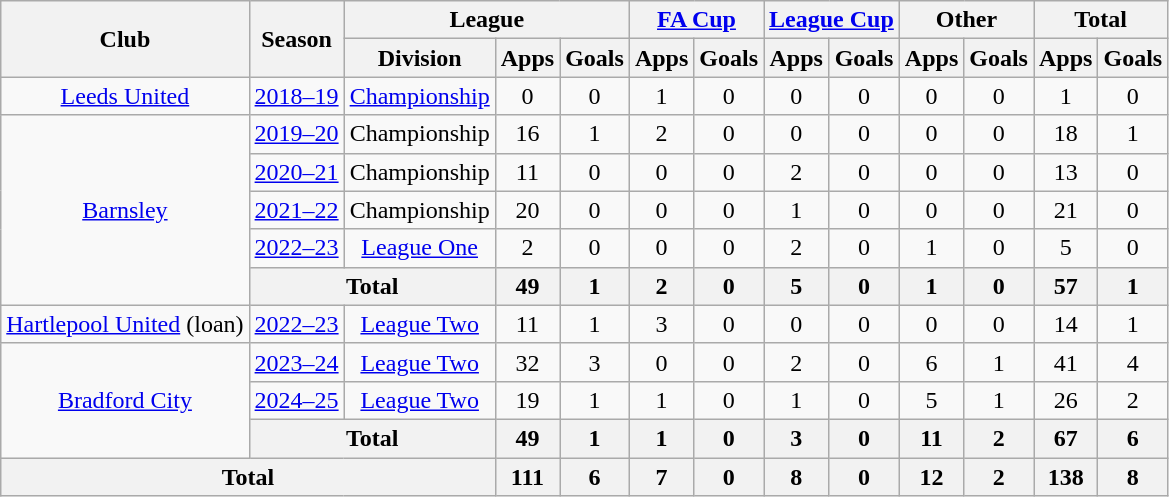<table class="wikitable" style="text-align: center;">
<tr>
<th rowspan="2">Club</th>
<th rowspan="2">Season</th>
<th colspan="3">League</th>
<th colspan="2"><a href='#'>FA Cup</a></th>
<th colspan="2"><a href='#'>League Cup</a></th>
<th colspan="2">Other</th>
<th colspan="2">Total</th>
</tr>
<tr>
<th>Division</th>
<th>Apps</th>
<th>Goals</th>
<th>Apps</th>
<th>Goals</th>
<th>Apps</th>
<th>Goals</th>
<th>Apps</th>
<th>Goals</th>
<th>Apps</th>
<th>Goals</th>
</tr>
<tr>
<td><a href='#'>Leeds United</a></td>
<td><a href='#'>2018–19</a></td>
<td><a href='#'>Championship</a></td>
<td>0</td>
<td>0</td>
<td>1</td>
<td>0</td>
<td>0</td>
<td>0</td>
<td>0</td>
<td>0</td>
<td>1</td>
<td>0</td>
</tr>
<tr>
<td rowspan=5><a href='#'>Barnsley</a></td>
<td><a href='#'>2019–20</a></td>
<td>Championship</td>
<td>16</td>
<td>1</td>
<td>2</td>
<td>0</td>
<td>0</td>
<td>0</td>
<td>0</td>
<td>0</td>
<td>18</td>
<td>1</td>
</tr>
<tr>
<td><a href='#'>2020–21</a></td>
<td>Championship</td>
<td>11</td>
<td>0</td>
<td>0</td>
<td>0</td>
<td>2</td>
<td>0</td>
<td>0</td>
<td>0</td>
<td>13</td>
<td>0</td>
</tr>
<tr>
<td><a href='#'>2021–22</a></td>
<td>Championship</td>
<td>20</td>
<td>0</td>
<td>0</td>
<td>0</td>
<td>1</td>
<td>0</td>
<td>0</td>
<td>0</td>
<td>21</td>
<td>0</td>
</tr>
<tr>
<td><a href='#'>2022–23</a></td>
<td><a href='#'>League One</a></td>
<td>2</td>
<td>0</td>
<td>0</td>
<td>0</td>
<td>2</td>
<td>0</td>
<td>1</td>
<td>0</td>
<td>5</td>
<td>0</td>
</tr>
<tr>
<th colspan=2>Total</th>
<th>49</th>
<th>1</th>
<th>2</th>
<th>0</th>
<th>5</th>
<th>0</th>
<th>1</th>
<th>0</th>
<th>57</th>
<th>1</th>
</tr>
<tr>
<td><a href='#'>Hartlepool United</a> (loan)</td>
<td><a href='#'>2022–23</a></td>
<td><a href='#'>League Two</a></td>
<td>11</td>
<td>1</td>
<td>3</td>
<td>0</td>
<td>0</td>
<td>0</td>
<td>0</td>
<td>0</td>
<td>14</td>
<td>1</td>
</tr>
<tr>
<td rowspan=3><a href='#'>Bradford City</a></td>
<td><a href='#'>2023–24</a></td>
<td><a href='#'>League Two</a></td>
<td>32</td>
<td>3</td>
<td>0</td>
<td>0</td>
<td>2</td>
<td>0</td>
<td>6</td>
<td>1</td>
<td>41</td>
<td>4</td>
</tr>
<tr>
<td><a href='#'>2024–25</a></td>
<td><a href='#'>League Two</a></td>
<td>19</td>
<td>1</td>
<td>1</td>
<td>0</td>
<td>1</td>
<td>0</td>
<td>5</td>
<td>1</td>
<td>26</td>
<td>2</td>
</tr>
<tr>
<th colspan=2>Total</th>
<th>49</th>
<th>1</th>
<th>1</th>
<th>0</th>
<th>3</th>
<th>0</th>
<th>11</th>
<th>2</th>
<th>67</th>
<th>6</th>
</tr>
<tr>
<th colspan="3">Total</th>
<th>111</th>
<th>6</th>
<th>7</th>
<th>0</th>
<th>8</th>
<th>0</th>
<th>12</th>
<th>2</th>
<th>138</th>
<th>8</th>
</tr>
</table>
